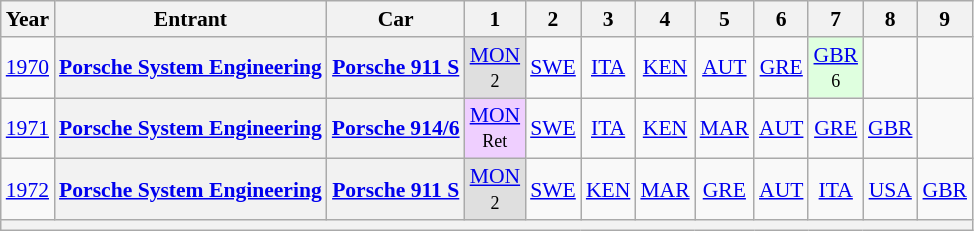<table class="wikitable" style="text-align:center; font-size:90%;">
<tr>
<th>Year</th>
<th>Entrant</th>
<th>Car</th>
<th>1</th>
<th>2</th>
<th>3</th>
<th>4</th>
<th>5</th>
<th>6</th>
<th>7</th>
<th>8</th>
<th>9</th>
</tr>
<tr>
<td><a href='#'>1970</a></td>
<th><a href='#'>Porsche System Engineering</a></th>
<th><a href='#'>Porsche 911 S</a></th>
<td style="background:#DFDFDF;"><a href='#'>MON</a><br><small>2</small></td>
<td><a href='#'>SWE</a></td>
<td><a href='#'>ITA</a></td>
<td><a href='#'>KEN</a></td>
<td><a href='#'>AUT</a></td>
<td><a href='#'>GRE</a></td>
<td style="background:#DFFFDF;"><a href='#'>GBR</a><br><small>6</small></td>
<td></td>
<td></td>
</tr>
<tr>
<td><a href='#'>1971</a></td>
<th><a href='#'>Porsche System Engineering</a></th>
<th><a href='#'>Porsche 914/6</a></th>
<td style="background:#EFCFFF;"><a href='#'>MON</a><br><small>Ret</small></td>
<td><a href='#'>SWE</a></td>
<td><a href='#'>ITA</a></td>
<td><a href='#'>KEN</a></td>
<td><a href='#'>MAR</a></td>
<td><a href='#'>AUT</a></td>
<td><a href='#'>GRE</a></td>
<td><a href='#'>GBR</a></td>
<td></td>
</tr>
<tr>
<td><a href='#'>1972</a></td>
<th><a href='#'>Porsche System Engineering</a></th>
<th><a href='#'>Porsche 911 S</a></th>
<td style="background:#DFDFDF;"><a href='#'>MON</a><br><small>2</small></td>
<td><a href='#'>SWE</a></td>
<td><a href='#'>KEN</a></td>
<td><a href='#'>MAR</a></td>
<td><a href='#'>GRE</a></td>
<td><a href='#'>AUT</a></td>
<td><a href='#'>ITA</a></td>
<td><a href='#'>USA</a></td>
<td><a href='#'>GBR</a></td>
</tr>
<tr>
<th colspan="12"></th>
</tr>
</table>
